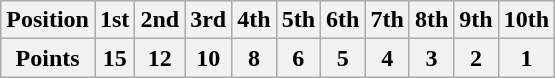<table class="wikitable">
<tr>
<th>Position</th>
<th>1st</th>
<th>2nd</th>
<th>3rd</th>
<th>4th</th>
<th>5th</th>
<th>6th</th>
<th>7th</th>
<th>8th</th>
<th>9th</th>
<th>10th</th>
</tr>
<tr>
<th>Points</th>
<th>15</th>
<th>12</th>
<th>10</th>
<th>8</th>
<th>6</th>
<th>5</th>
<th>4</th>
<th>3</th>
<th>2</th>
<th>1</th>
</tr>
</table>
